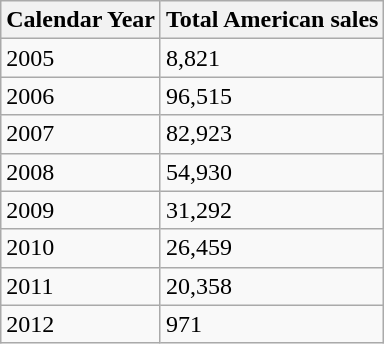<table class="wikitable">
<tr>
<th>Calendar Year</th>
<th>Total American sales</th>
</tr>
<tr>
<td>2005</td>
<td>8,821</td>
</tr>
<tr>
<td>2006</td>
<td>96,515</td>
</tr>
<tr>
<td>2007</td>
<td>82,923</td>
</tr>
<tr>
<td>2008</td>
<td>54,930</td>
</tr>
<tr>
<td>2009</td>
<td>31,292</td>
</tr>
<tr>
<td>2010</td>
<td>26,459</td>
</tr>
<tr>
<td>2011</td>
<td>20,358</td>
</tr>
<tr>
<td>2012</td>
<td>971</td>
</tr>
</table>
